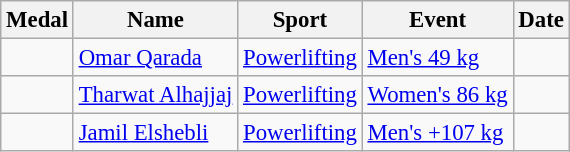<table class="wikitable sortable" style="font-size: 95%">
<tr>
<th>Medal</th>
<th>Name</th>
<th>Sport</th>
<th>Event</th>
<th>Date</th>
</tr>
<tr>
<td></td>
<td><a href='#'>Omar Qarada</a></td>
<td><a href='#'>Powerlifting</a></td>
<td><a href='#'>Men's 49 kg</a></td>
<td></td>
</tr>
<tr>
<td></td>
<td><a href='#'>Tharwat Alhajjaj</a></td>
<td><a href='#'>Powerlifting</a></td>
<td><a href='#'>Women's 86 kg</a></td>
<td></td>
</tr>
<tr>
<td></td>
<td><a href='#'>Jamil Elshebli</a></td>
<td><a href='#'>Powerlifting</a></td>
<td><a href='#'>Men's +107 kg</a></td>
<td></td>
</tr>
</table>
